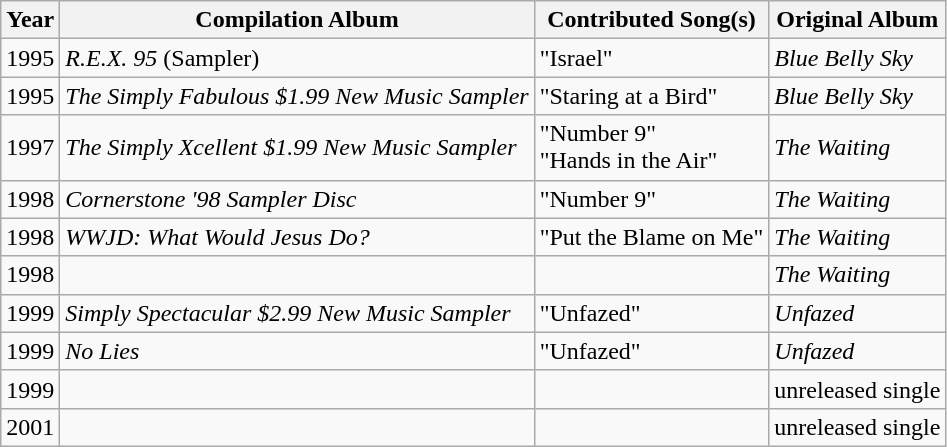<table class="wikitable">
<tr>
<th>Year</th>
<th>Compilation Album</th>
<th>Contributed Song(s)</th>
<th>Original Album</th>
</tr>
<tr>
<td>1995</td>
<td><em>R.E.X. 95</em> (Sampler)</td>
<td>"Israel"</td>
<td><em>Blue Belly Sky</em></td>
</tr>
<tr>
<td>1995</td>
<td><em>The Simply Fabulous $1.99 New Music Sampler</em></td>
<td>"Staring at a Bird"</td>
<td><em>Blue Belly Sky</em></td>
</tr>
<tr>
<td>1997</td>
<td><em>The Simply Xcellent $1.99 New Music Sampler</em></td>
<td>"Number 9" <br> "Hands in the Air"</td>
<td><em>The Waiting</em></td>
</tr>
<tr>
<td>1998</td>
<td><em>Cornerstone '98 Sampler Disc</em></td>
<td>"Number 9"</td>
<td><em>The Waiting</em></td>
</tr>
<tr>
<td>1998</td>
<td><em>WWJD: What Would Jesus Do?</em></td>
<td>"Put the Blame on Me"</td>
<td><em>The Waiting</em></td>
</tr>
<tr>
<td>1998</td>
<td></td>
<td></td>
<td><em>The Waiting</em></td>
</tr>
<tr>
<td>1999</td>
<td><em>Simply Spectacular $2.99 New Music Sampler</em></td>
<td>"Unfazed"</td>
<td><em>Unfazed</em></td>
</tr>
<tr>
<td>1999</td>
<td><em>No Lies</em></td>
<td>"Unfazed"</td>
<td><em>Unfazed</em></td>
</tr>
<tr>
<td>1999</td>
<td><em></em></td>
<td></td>
<td>unreleased single</td>
</tr>
<tr>
<td>2001</td>
<td></td>
<td></td>
<td>unreleased single</td>
</tr>
</table>
